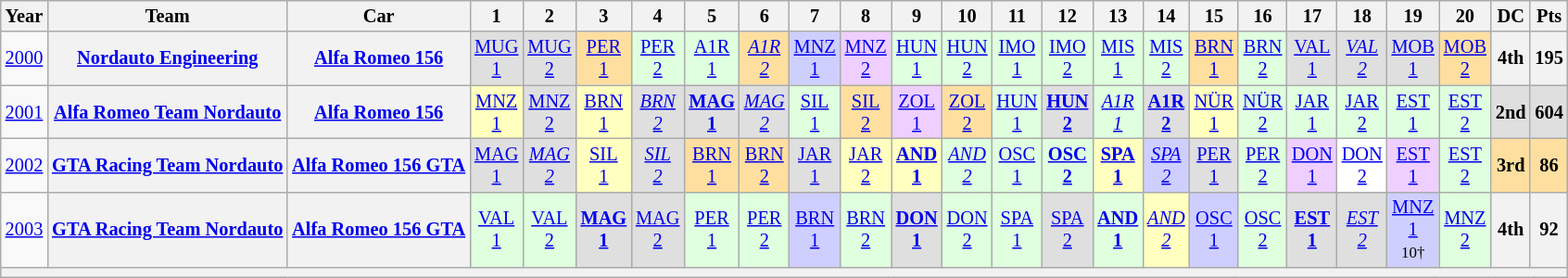<table class="wikitable" style="text-align:center; font-size:85%">
<tr>
<th>Year</th>
<th>Team</th>
<th>Car</th>
<th>1</th>
<th>2</th>
<th>3</th>
<th>4</th>
<th>5</th>
<th>6</th>
<th>7</th>
<th>8</th>
<th>9</th>
<th>10</th>
<th>11</th>
<th>12</th>
<th>13</th>
<th>14</th>
<th>15</th>
<th>16</th>
<th>17</th>
<th>18</th>
<th>19</th>
<th>20</th>
<th>DC</th>
<th>Pts</th>
</tr>
<tr>
<td><a href='#'>2000</a></td>
<th nowrap><a href='#'>Nordauto Engineering</a></th>
<th nowrap><a href='#'>Alfa Romeo 156</a></th>
<td style="background:#DFDFDF;"><a href='#'>MUG<br>1</a><br></td>
<td style="background:#DFDFDF;"><a href='#'>MUG<br>2</a><br></td>
<td style="background:#FFDF9F;"><a href='#'>PER<br>1</a><br></td>
<td style="background:#DFFFDF;"><a href='#'>PER<br>2</a><br></td>
<td style="background:#DFFFDF;"><a href='#'>A1R<br>1</a><br></td>
<td style="background:#FFDF9F;"><em><a href='#'>A1R<br>2</a></em><br></td>
<td style="background:#CFCFFF;"><a href='#'>MNZ<br>1</a><br></td>
<td style="background:#EFCFFF;"><a href='#'>MNZ<br>2</a><br></td>
<td style="background:#DFFFDF;"><a href='#'>HUN<br>1</a><br></td>
<td style="background:#DFFFDF;"><a href='#'>HUN<br>2</a><br></td>
<td style="background:#DFFFDF;"><a href='#'>IMO<br>1</a><br></td>
<td style="background:#DFFFDF;"><a href='#'>IMO<br>2</a><br></td>
<td style="background:#DFFFDF;"><a href='#'>MIS<br>1</a><br></td>
<td style="background:#DFFFDF;"><a href='#'>MIS<br>2</a><br></td>
<td style="background:#FFDF9F;"><a href='#'>BRN<br>1</a><br></td>
<td style="background:#DFFFDF;"><a href='#'>BRN<br>2</a><br></td>
<td style="background:#DFDFDF;"><a href='#'>VAL<br>1</a><br></td>
<td style="background:#DFDFDF;"><em><a href='#'>VAL<br>2</a></em><br></td>
<td style="background:#DFDFDF;"><a href='#'>MOB<br>1</a><br></td>
<td style="background:#FFDF9F;"><a href='#'>MOB<br>2</a><br></td>
<th>4th</th>
<th>195</th>
</tr>
<tr>
<td><a href='#'>2001</a></td>
<th nowrap><a href='#'>Alfa Romeo Team Nordauto</a></th>
<th nowrap><a href='#'>Alfa Romeo 156</a></th>
<td style="background:#FFFFBF;"><a href='#'>MNZ<br>1</a><br></td>
<td style="background:#DFDFDF;"><a href='#'>MNZ<br>2</a><br></td>
<td style="background:#FFFFBF;"><a href='#'>BRN<br>1</a><br></td>
<td style="background:#DFDFDF;"><em><a href='#'>BRN<br>2</a></em><br></td>
<td style="background:#DFDFDF;"><strong><a href='#'>MAG<br>1</a></strong><br></td>
<td style="background:#DFDFDF;"><em><a href='#'>MAG<br>2</a></em><br></td>
<td style="background:#DFFFDF;"><a href='#'>SIL<br>1</a><br></td>
<td style="background:#FFDF9F;"><a href='#'>SIL<br>2</a><br></td>
<td style="background:#EFCFFF;"><a href='#'>ZOL<br>1</a><br></td>
<td style="background:#FFDF9F;"><a href='#'>ZOL<br>2</a><br></td>
<td style="background:#DFFFDF;"><a href='#'>HUN<br>1</a><br></td>
<td style="background:#DFDFDF;"><strong><a href='#'>HUN<br>2</a></strong><br></td>
<td style="background:#DFFFDF;"><em><a href='#'>A1R<br>1</a></em><br></td>
<td style="background:#DFDFDF;"><strong><a href='#'>A1R<br>2</a></strong><br></td>
<td style="background:#FFFFBF;"><a href='#'>NÜR<br>1</a><br></td>
<td style="background:#DFFFDF;"><a href='#'>NÜR<br>2</a><br></td>
<td style="background:#DFFFDF;"><a href='#'>JAR<br>1</a><br></td>
<td style="background:#DFFFDF;"><a href='#'>JAR<br>2</a><br></td>
<td style="background:#DFFFDF;"><a href='#'>EST<br>1</a><br></td>
<td style="background:#DFFFDF;"><a href='#'>EST<br>2</a><br></td>
<th style="background:#DFDFDF;">2nd</th>
<th style="background:#DFDFDF;">604</th>
</tr>
<tr>
<td><a href='#'>2002</a></td>
<th nowrap><a href='#'>GTA Racing Team Nordauto</a></th>
<th nowrap><a href='#'>Alfa Romeo 156 GTA</a></th>
<td style="background:#DFDFDF;"><a href='#'>MAG<br>1</a><br></td>
<td style="background:#DFDFDF;"><em><a href='#'>MAG<br>2</a></em><br></td>
<td style="background:#FFFFBF;"><a href='#'>SIL<br>1</a><br></td>
<td style="background:#DFDFDF;"><em><a href='#'>SIL<br>2</a></em><br></td>
<td style="background:#FFDF9F;"><a href='#'>BRN<br>1</a><br></td>
<td style="background:#FFDF9F;"><a href='#'>BRN<br>2</a><br></td>
<td style="background:#DFDFDF;"><a href='#'>JAR<br>1</a><br></td>
<td style="background:#FFFFBF;"><a href='#'>JAR<br>2</a><br></td>
<td style="background:#FFFFBF;"><strong><a href='#'>AND<br>1</a></strong><br></td>
<td style="background:#DFFFDF;"><em><a href='#'>AND<br>2</a></em><br></td>
<td style="background:#DFFFDF;"><a href='#'>OSC<br>1</a><br></td>
<td style="background:#DFFFDF;"><strong><a href='#'>OSC<br>2</a></strong><br></td>
<td style="background:#FFFFBF;"><strong><a href='#'>SPA<br>1</a></strong><br></td>
<td style="background:#CFCFFF;"><em><a href='#'>SPA<br>2</a></em><br></td>
<td style="background:#DFDFDF;"><a href='#'>PER<br>1</a><br></td>
<td style="background:#DFFFDF;"><a href='#'>PER<br>2</a><br></td>
<td style="background:#EFCFFF;"><a href='#'>DON<br>1</a><br></td>
<td style="background:#FFFFFF;"><a href='#'>DON<br>2</a><br></td>
<td style="background:#EFCFFF;"><a href='#'>EST<br>1</a><br></td>
<td style="background:#DFFFDF;"><a href='#'>EST<br>2</a><br></td>
<th style="background:#FFDF9F;">3rd</th>
<th style="background:#FFDF9F;">86</th>
</tr>
<tr>
<td><a href='#'>2003</a></td>
<th nowrap><a href='#'>GTA Racing Team Nordauto</a></th>
<th nowrap><a href='#'>Alfa Romeo 156 GTA</a></th>
<td style="background:#DFFFDF;"><a href='#'>VAL<br>1</a><br></td>
<td style="background:#DFFFDF;"><a href='#'>VAL<br>2</a><br></td>
<td style="background:#DFDFDF;"><strong><a href='#'>MAG<br>1</a></strong><br></td>
<td style="background:#DFDFDF;"><a href='#'>MAG<br>2</a><br></td>
<td style="background:#DFFFDF;"><a href='#'>PER<br>1</a><br></td>
<td style="background:#DFFFDF;"><a href='#'>PER<br>2</a><br></td>
<td style="background:#CFCFFF;"><a href='#'>BRN<br>1</a><br></td>
<td style="background:#DFFFDF;"><a href='#'>BRN<br>2</a><br></td>
<td style="background:#DFDFDF;"><strong><a href='#'>DON<br>1</a></strong><br></td>
<td style="background:#DFFFDF;"><a href='#'>DON<br>2</a><br></td>
<td style="background:#DFFFDF;"><a href='#'>SPA<br>1</a><br></td>
<td style="background:#DFDFDF;"><a href='#'>SPA<br>2</a><br></td>
<td style="background:#DFFFDF;"><strong><a href='#'>AND<br>1</a></strong><br></td>
<td style="background:#FFFFBF;"><em><a href='#'>AND<br>2</a></em><br></td>
<td style="background:#CFCFFF;"><a href='#'>OSC<br>1</a><br></td>
<td style="background:#DFFFDF;"><a href='#'>OSC<br>2</a><br></td>
<td style="background:#DFDFDF;"><strong><a href='#'>EST<br>1</a></strong><br></td>
<td style="background:#DFDFDF;"><em><a href='#'>EST<br>2</a></em><br></td>
<td style="background:#CFCFFF;"><a href='#'>MNZ<br>1</a><br><small>10†</small></td>
<td style="background:#DFFFDF;"><a href='#'>MNZ<br>2</a><br></td>
<th>4th</th>
<th>92</th>
</tr>
<tr>
<th colspan=25></th>
</tr>
</table>
